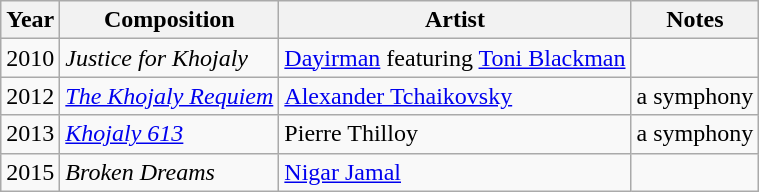<table class="wikitable">
<tr>
<th>Year</th>
<th>Composition</th>
<th>Artist</th>
<th>Notes</th>
</tr>
<tr>
<td>2010</td>
<td><em>Justice for Khojaly</em></td>
<td><a href='#'>Dayirman</a> featuring <a href='#'>Toni Blackman</a></td>
<td></td>
</tr>
<tr>
<td>2012</td>
<td><em><a href='#'>The Khojaly Requiem</a> </em></td>
<td><a href='#'>Alexander Tchaikovsky</a></td>
<td>a symphony</td>
</tr>
<tr>
<td>2013</td>
<td><em><a href='#'>Khojaly 613</a></em></td>
<td>Pierre Thilloy</td>
<td>a symphony</td>
</tr>
<tr>
<td>2015</td>
<td><em>Broken Dreams</em></td>
<td><a href='#'>Nigar Jamal</a></td>
<td></td>
</tr>
</table>
